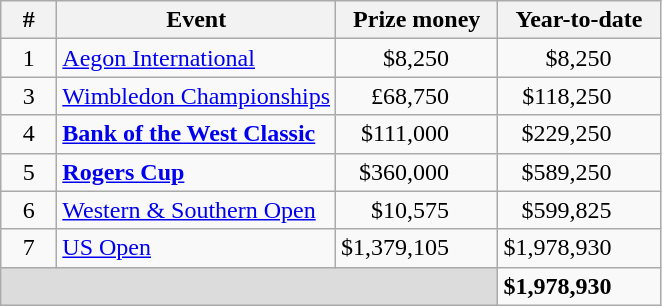<table class="wikitable sortable">
<tr>
<th width=30>#</th>
<th>Event</th>
<th>Prize money</th>
<th>Year-to-date</th>
</tr>
<tr>
<td align=center>1</td>
<td><a href='#'>Aegon International</a></td>
<td align=right style="padding-right: 2em">$8,250</td>
<td align=right style="padding-right: 2em">$8,250</td>
</tr>
<tr>
<td align=center>3</td>
<td><a href='#'>Wimbledon Championships</a></td>
<td align=right style="padding-right: 2em">£68,750</td>
<td align=right style="padding-right: 2em">$118,250</td>
</tr>
<tr>
<td align=center>4</td>
<td><strong><a href='#'>Bank of the West Classic</a></strong></td>
<td align=right style="padding-right: 2em">$111,000</td>
<td align=right style="padding-right: 2em">$229,250</td>
</tr>
<tr>
<td align=center>5</td>
<td><strong><a href='#'>Rogers Cup</a></strong></td>
<td align=right style="padding-right: 2em">$360,000</td>
<td align=right style="padding-right: 2em">$589,250</td>
</tr>
<tr>
<td align=center>6</td>
<td><a href='#'>Western & Southern Open</a></td>
<td align=right style="padding-right: 2em">$10,575</td>
<td align=right style="padding-right: 2em">$599,825</td>
</tr>
<tr>
<td align=center>7</td>
<td><a href='#'>US Open</a></td>
<td align=right style="padding-right: 2em">$1,379,105</td>
<td align=right style="padding-right: 2em">$1,978,930</td>
</tr>
<tr class="sortbottom">
<td colspan=3 bgcolor=#DCDCDC></td>
<td align=right style="padding-right: 2em"><strong>$1,978,930</strong></td>
</tr>
</table>
